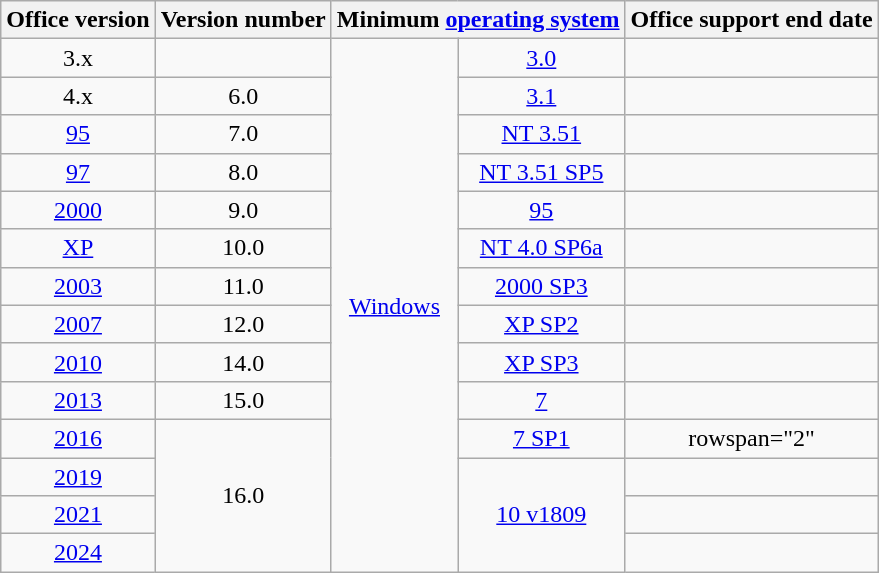<table class="wikitable" style="text-align:center">
<tr>
<th>Office version</th>
<th>Version number</th>
<th colspan="2">Minimum <a href='#'>operating system</a></th>
<th>Office support end date</th>
</tr>
<tr>
<td>3.x</td>
<td></td>
<td rowspan="14"><a href='#'>Windows</a></td>
<td><a href='#'>3.0</a></td>
<td></td>
</tr>
<tr>
<td>4.x</td>
<td>6.0</td>
<td><a href='#'>3.1</a></td>
<td></td>
</tr>
<tr>
<td><a href='#'>95</a></td>
<td>7.0</td>
<td><a href='#'>NT 3.51</a></td>
<td></td>
</tr>
<tr>
<td><a href='#'>97</a></td>
<td>8.0</td>
<td><a href='#'>NT 3.51 SP5</a></td>
<td></td>
</tr>
<tr>
<td><a href='#'>2000</a></td>
<td>9.0</td>
<td><a href='#'>95</a></td>
<td></td>
</tr>
<tr>
<td><a href='#'>XP</a></td>
<td>10.0</td>
<td><a href='#'>NT 4.0 SP6a</a></td>
<td></td>
</tr>
<tr>
<td><a href='#'>2003</a></td>
<td>11.0</td>
<td><a href='#'>2000 SP3</a></td>
<td></td>
</tr>
<tr>
<td><a href='#'>2007</a></td>
<td>12.0</td>
<td><a href='#'>XP SP2</a></td>
<td></td>
</tr>
<tr>
<td><a href='#'>2010</a></td>
<td>14.0</td>
<td><a href='#'>XP SP3</a></td>
<td></td>
</tr>
<tr>
<td><a href='#'>2013</a></td>
<td>15.0</td>
<td><a href='#'>7</a></td>
<td></td>
</tr>
<tr>
<td><a href='#'>2016</a></td>
<td rowspan="4">16.0</td>
<td><a href='#'>7 SP1</a></td>
<td>rowspan="2" </td>
</tr>
<tr>
<td><a href='#'>2019</a></td>
<td rowspan="3"><a href='#'>10 v1809</a></td>
</tr>
<tr>
<td><a href='#'>2021</a></td>
<td></td>
</tr>
<tr>
<td><a href='#'>2024</a></td>
<td></td>
</tr>
</table>
